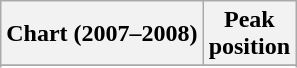<table class="wikitable sortable">
<tr>
<th align="left">Chart (2007–2008)</th>
<th align="center">Peak<br>position</th>
</tr>
<tr>
</tr>
<tr>
</tr>
<tr>
</tr>
</table>
